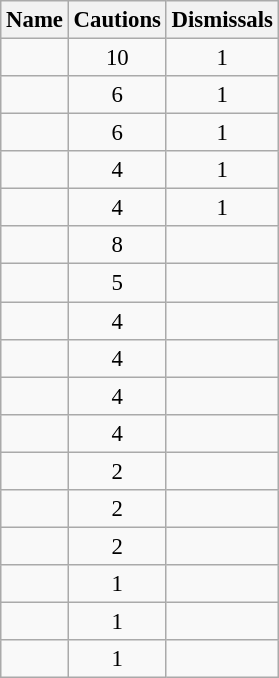<table class="wikitable sortable" style="text-align:center; font-size:95%">
<tr>
<th>Name</th>
<th>Cautions</th>
<th>Dismissals</th>
</tr>
<tr>
<td></td>
<td> 10</td>
<td> 1</td>
</tr>
<tr>
<td></td>
<td> 6</td>
<td> 1</td>
</tr>
<tr>
<td></td>
<td> 6</td>
<td> 1</td>
</tr>
<tr>
<td></td>
<td> 4</td>
<td> 1</td>
</tr>
<tr>
<td></td>
<td> 4</td>
<td> 1</td>
</tr>
<tr>
<td></td>
<td> 8</td>
<td></td>
</tr>
<tr>
<td></td>
<td> 5</td>
<td></td>
</tr>
<tr>
<td></td>
<td> 4</td>
<td></td>
</tr>
<tr>
<td></td>
<td> 4</td>
<td></td>
</tr>
<tr>
<td></td>
<td> 4</td>
<td></td>
</tr>
<tr>
<td></td>
<td> 4</td>
<td></td>
</tr>
<tr>
<td></td>
<td> 2</td>
<td></td>
</tr>
<tr>
<td></td>
<td> 2</td>
<td></td>
</tr>
<tr>
<td></td>
<td> 2</td>
<td></td>
</tr>
<tr>
<td></td>
<td> 1</td>
<td></td>
</tr>
<tr>
<td></td>
<td> 1</td>
<td></td>
</tr>
<tr>
<td></td>
<td> 1</td>
<td></td>
</tr>
</table>
